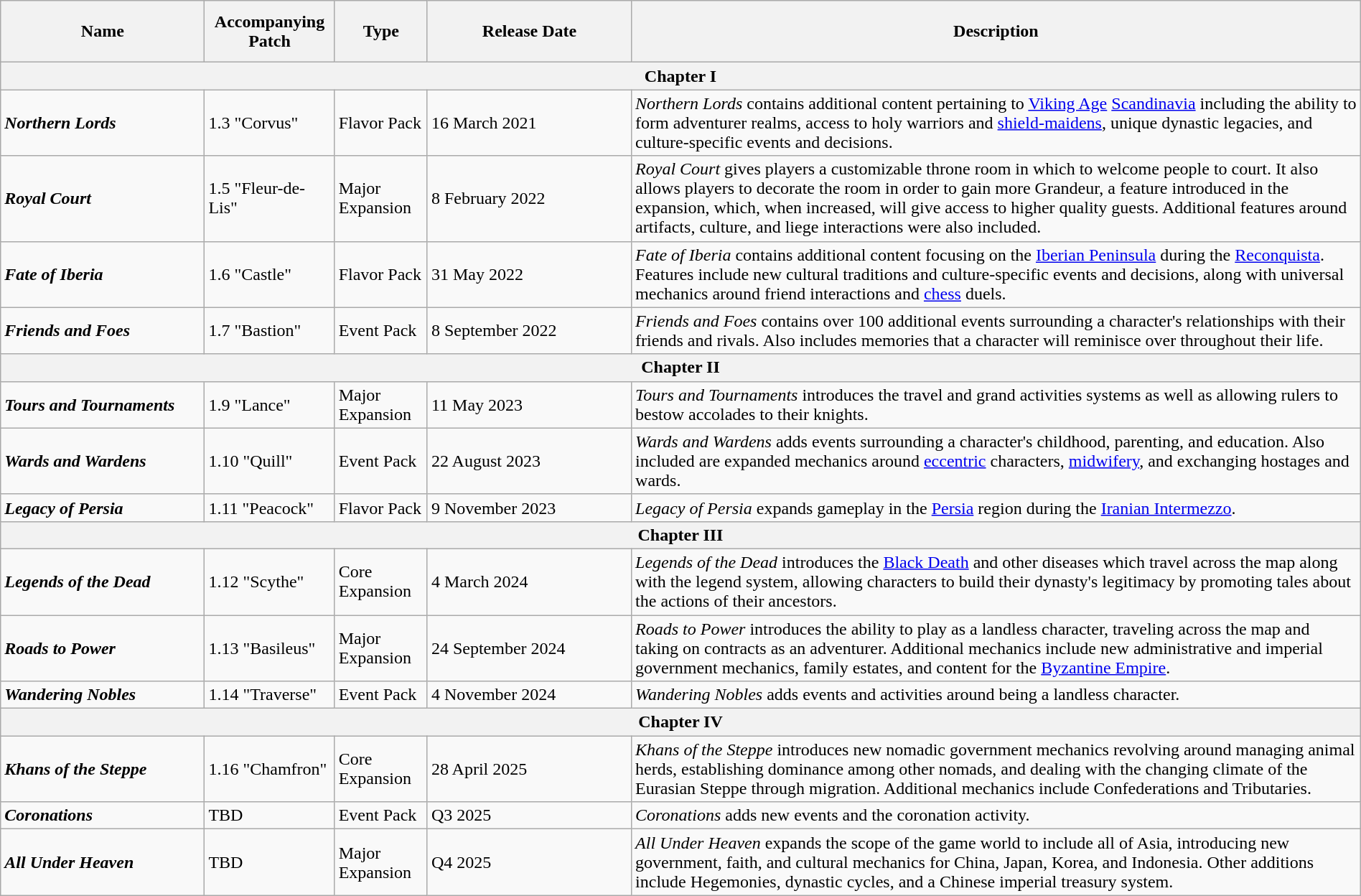<table class="wikitable" style="width: 100%;">
<tr>
<th style="width: 15%;height:50px;">Name</th>
<th>Accompanying Patch</th>
<th>Type</th>
<th style="width: 15%;">Release Date</th>
<th>Description</th>
</tr>
<tr>
<th colspan="5">Chapter I</th>
</tr>
<tr>
<td><strong><em>Northern Lords</em></strong></td>
<td>1.3 "Corvus"</td>
<td>Flavor Pack</td>
<td>16 March 2021</td>
<td><em>Northern Lords</em> contains additional content pertaining to <a href='#'>Viking Age</a> <a href='#'>Scandinavia</a> including the ability to form adventurer realms, access to holy warriors and <a href='#'>shield-maidens</a>, unique dynastic legacies, and culture-specific events and decisions.</td>
</tr>
<tr>
<td><strong><em>Royal Court</em></strong></td>
<td>1.5 "Fleur-de-Lis"</td>
<td>Major Expansion</td>
<td>8 February 2022</td>
<td><em>Royal Court</em> gives players a customizable throne room in which to welcome people to court. It also allows players to decorate the room in order to gain more Grandeur, a feature introduced in the expansion, which, when increased, will give access to higher quality guests. Additional features around artifacts, culture, and liege interactions were also included.</td>
</tr>
<tr>
<td><strong><em>Fate of Iberia</em></strong></td>
<td>1.6 "Castle"</td>
<td>Flavor Pack</td>
<td>31 May 2022</td>
<td><em>Fate of Iberia</em> contains additional content focusing on the <a href='#'>Iberian Peninsula</a> during the <a href='#'>Reconquista</a>. Features include new cultural traditions and culture-specific events and decisions, along with universal mechanics around friend interactions and <a href='#'>chess</a> duels.</td>
</tr>
<tr>
<td><strong><em>Friends and Foes</em></strong></td>
<td>1.7 "Bastion"</td>
<td>Event Pack</td>
<td>8 September 2022</td>
<td><em>Friends and Foes</em> contains over 100 additional events surrounding a character's relationships with their friends and rivals. Also includes memories that a character will reminisce over throughout their life.</td>
</tr>
<tr>
<th colspan="5">Chapter II</th>
</tr>
<tr>
<td><strong><em>Tours and Tournaments</em></strong></td>
<td>1.9 "Lance"</td>
<td>Major Expansion</td>
<td>11 May 2023</td>
<td><em>Tours and Tournaments</em> introduces the travel and grand activities systems as well as allowing rulers to bestow accolades to their knights.</td>
</tr>
<tr>
<td><strong><em>Wards and Wardens</em></strong></td>
<td>1.10 "Quill"</td>
<td>Event Pack</td>
<td>22 August 2023</td>
<td><em>Wards and Wardens</em> adds events surrounding a character's childhood, parenting, and education. Also included are expanded mechanics around <a href='#'>eccentric</a> characters, <a href='#'>midwifery</a>, and exchanging hostages and wards.</td>
</tr>
<tr>
<td><strong><em>Legacy of Persia</em></strong></td>
<td>1.11 "Peacock"</td>
<td>Flavor Pack</td>
<td>9 November 2023</td>
<td><em>Legacy of Persia</em> expands gameplay in the <a href='#'>Persia</a> region during the <a href='#'>Iranian Intermezzo</a>.</td>
</tr>
<tr>
<th colspan="5">Chapter III</th>
</tr>
<tr>
<td><strong><em>Legends of the Dead</em></strong></td>
<td>1.12 "Scythe"</td>
<td>Core Expansion</td>
<td>4 March 2024</td>
<td><em>Legends of the Dead</em> introduces the <a href='#'>Black Death</a> and other diseases which travel across the map along with the legend system, allowing characters to build their dynasty's legitimacy by promoting tales about the actions of their ancestors.</td>
</tr>
<tr>
<td><strong><em>Roads to Power</em></strong></td>
<td>1.13 "Basileus"</td>
<td>Major Expansion</td>
<td>24 September 2024</td>
<td><em>Roads to Power</em> introduces the ability to play as a landless character, traveling across the map and taking on contracts as an adventurer. Additional mechanics include new administrative and imperial government mechanics, family estates, and content for the <a href='#'>Byzantine Empire</a>.</td>
</tr>
<tr>
<td><strong><em>Wandering Nobles</em></strong></td>
<td>1.14 "Traverse"</td>
<td>Event Pack</td>
<td>4 November 2024</td>
<td><em>Wandering Nobles</em> adds events and activities around being a landless character.</td>
</tr>
<tr>
<th colspan="5">Chapter IV</th>
</tr>
<tr>
<td><strong><em>Khans of the Steppe</em></strong></td>
<td>1.16 "Chamfron"</td>
<td>Core Expansion</td>
<td>28 April 2025</td>
<td><em>Khans of the Steppe</em> introduces new nomadic government mechanics revolving around managing animal herds, establishing dominance among other nomads, and dealing with the changing climate of the Eurasian Steppe through migration. Additional mechanics include Confederations and Tributaries.</td>
</tr>
<tr>
<td><strong><em>Coronations</em></strong></td>
<td>TBD</td>
<td>Event Pack</td>
<td>Q3 2025</td>
<td><em>Coronations</em> adds new events and the coronation activity.</td>
</tr>
<tr>
<td><strong><em>All Under Heaven</em></strong></td>
<td>TBD</td>
<td>Major Expansion</td>
<td>Q4 2025</td>
<td><em>All Under Heaven</em> expands the scope of the game world to include all of Asia, introducing new government, faith, and cultural mechanics for China, Japan, Korea, and Indonesia. Other additions include Hegemonies, dynastic cycles, and a Chinese imperial treasury system.</td>
</tr>
</table>
